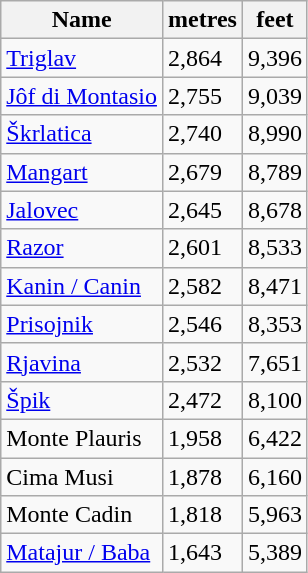<table class="wikitable sortable">
<tr>
<th>Name</th>
<th>metres</th>
<th>feet</th>
</tr>
<tr>
<td><a href='#'>Triglav</a></td>
<td>2,864</td>
<td>9,396</td>
</tr>
<tr>
<td><a href='#'>Jôf di Montasio</a></td>
<td>2,755</td>
<td>9,039</td>
</tr>
<tr>
<td><a href='#'>Škrlatica</a></td>
<td>2,740</td>
<td>8,990</td>
</tr>
<tr>
<td><a href='#'>Mangart</a></td>
<td>2,679</td>
<td>8,789</td>
</tr>
<tr>
<td><a href='#'>Jalovec</a></td>
<td>2,645</td>
<td>8,678</td>
</tr>
<tr>
<td><a href='#'>Razor</a></td>
<td>2,601</td>
<td>8,533</td>
</tr>
<tr>
<td><a href='#'>Kanin / Canin</a></td>
<td>2,582</td>
<td>8,471</td>
</tr>
<tr>
<td><a href='#'>Prisojnik</a></td>
<td>2,546</td>
<td>8,353</td>
</tr>
<tr>
<td><a href='#'>Rjavina</a></td>
<td>2,532</td>
<td>7,651</td>
</tr>
<tr>
<td><a href='#'>Špik</a></td>
<td>2,472</td>
<td>8,100</td>
</tr>
<tr>
<td>Monte Plauris</td>
<td>1,958</td>
<td>6,422</td>
</tr>
<tr>
<td>Cima Musi</td>
<td>1,878</td>
<td>6,160</td>
</tr>
<tr>
<td>Monte Cadin</td>
<td>1,818</td>
<td>5,963</td>
</tr>
<tr>
<td><a href='#'>Matajur / Baba</a></td>
<td>1,643</td>
<td>5,389</td>
</tr>
</table>
